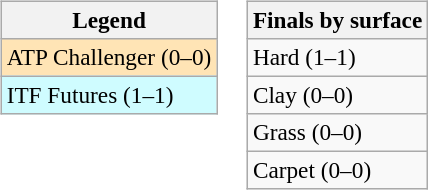<table>
<tr valign=top>
<td><br><table class=wikitable style=font-size:97%>
<tr>
<th>Legend</th>
</tr>
<tr bgcolor=moccasin>
<td>ATP Challenger (0–0)</td>
</tr>
<tr bgcolor=cffcff>
<td>ITF Futures (1–1)</td>
</tr>
</table>
</td>
<td><br><table class=wikitable style=font-size:97%>
<tr>
<th>Finals by surface</th>
</tr>
<tr>
<td>Hard (1–1)</td>
</tr>
<tr>
<td>Clay (0–0)</td>
</tr>
<tr>
<td>Grass (0–0)</td>
</tr>
<tr>
<td>Carpet (0–0)</td>
</tr>
</table>
</td>
</tr>
</table>
